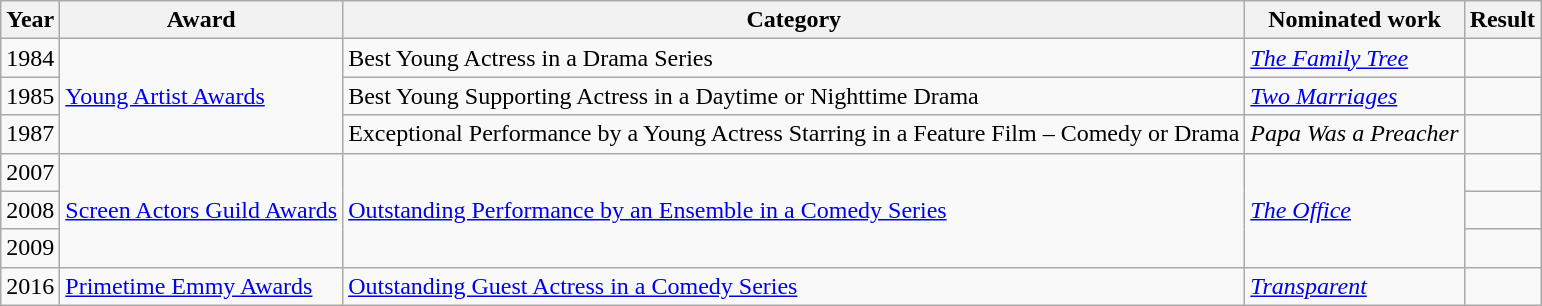<table class="wikitable">
<tr>
<th>Year</th>
<th>Award</th>
<th>Category</th>
<th>Nominated work</th>
<th>Result</th>
</tr>
<tr>
<td>1984</td>
<td rowspan="3"><a href='#'>Young Artist Awards</a></td>
<td>Best Young Actress in a Drama Series</td>
<td><em><a href='#'>The Family Tree</a></em></td>
<td></td>
</tr>
<tr>
<td>1985</td>
<td>Best Young Supporting Actress in a Daytime or Nighttime Drama</td>
<td><em><a href='#'>Two Marriages</a></em></td>
<td></td>
</tr>
<tr>
<td>1987</td>
<td>Exceptional Performance by a Young Actress Starring in a Feature Film – Comedy or Drama</td>
<td><em>Papa Was a Preacher</em></td>
<td></td>
</tr>
<tr>
<td>2007</td>
<td rowspan="3"><a href='#'>Screen Actors Guild Awards</a></td>
<td rowspan="3"><a href='#'>Outstanding Performance by an Ensemble in a Comedy Series</a></td>
<td rowspan="3"><em><a href='#'>The Office</a></em></td>
<td></td>
</tr>
<tr>
<td>2008</td>
<td></td>
</tr>
<tr>
<td>2009</td>
<td></td>
</tr>
<tr>
<td>2016</td>
<td><a href='#'>Primetime Emmy Awards</a></td>
<td><a href='#'>Outstanding Guest Actress in a Comedy Series</a></td>
<td><em><a href='#'>Transparent</a></em></td>
<td></td>
</tr>
</table>
